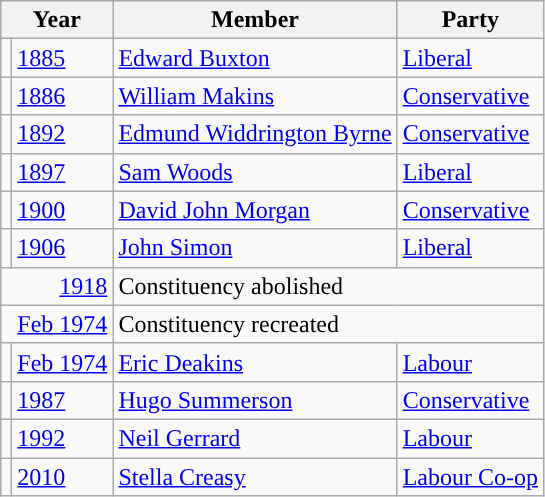<table class="wikitable">
<tr>
<th colspan="2">Year</th>
<th>Member</th>
<th>Party</th>
</tr>
<tr>
<td style="color:inherit;background-color: "></td>
<td><a href='#'>1885</a></td>
<td><a href='#'>Edward Buxton</a></td>
<td><a href='#'>Liberal</a></td>
</tr>
<tr>
<td style="color:inherit;background-color: "></td>
<td><a href='#'>1886</a></td>
<td><a href='#'>William Makins</a></td>
<td><a href='#'>Conservative</a></td>
</tr>
<tr>
<td style="color:inherit;background-color: "></td>
<td><a href='#'>1892</a></td>
<td><a href='#'>Edmund Widdrington Byrne</a></td>
<td><a href='#'>Conservative</a></td>
</tr>
<tr>
<td style="color:inherit;background-color: "></td>
<td><a href='#'>1897</a></td>
<td><a href='#'>Sam Woods</a></td>
<td><a href='#'>Liberal</a></td>
</tr>
<tr>
<td style="color:inherit;background-color: "></td>
<td><a href='#'>1900</a></td>
<td><a href='#'>David John Morgan</a></td>
<td><a href='#'>Conservative</a></td>
</tr>
<tr>
<td style="color:inherit;background-color: "></td>
<td><a href='#'>1906</a></td>
<td><a href='#'>John Simon</a></td>
<td><a href='#'>Liberal</a></td>
</tr>
<tr>
<td colspan="2" align="right"><a href='#'>1918</a></td>
<td colspan="2">Constituency abolished</td>
</tr>
<tr>
<td colspan="2" align="right"><a href='#'>Feb 1974</a></td>
<td colspan="2">Constituency recreated</td>
</tr>
<tr>
<td style="color:inherit;background-color: "></td>
<td><a href='#'>Feb 1974</a></td>
<td><a href='#'>Eric Deakins</a></td>
<td><a href='#'>Labour</a></td>
</tr>
<tr>
<td style="color:inherit;background-color: "></td>
<td><a href='#'>1987</a></td>
<td><a href='#'>Hugo Summerson</a></td>
<td><a href='#'>Conservative</a></td>
</tr>
<tr>
<td style="color:inherit;background-color: "></td>
<td><a href='#'>1992</a></td>
<td><a href='#'>Neil Gerrard</a></td>
<td><a href='#'>Labour</a></td>
</tr>
<tr>
<td style="color:inherit;background-color: "></td>
<td><a href='#'>2010</a></td>
<td><a href='#'>Stella Creasy</a></td>
<td><a href='#'>Labour Co-op</a></td>
</tr>
</table>
